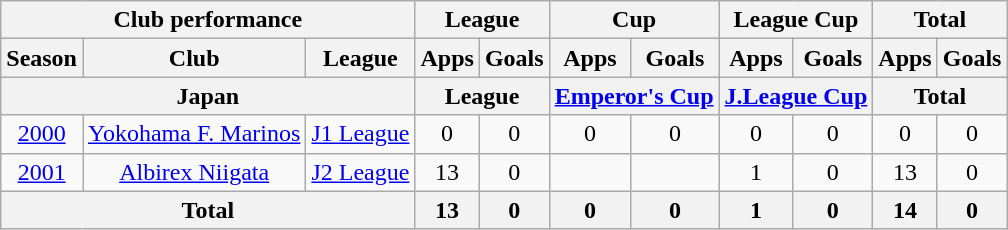<table class="wikitable" style="text-align:center;">
<tr>
<th colspan=3>Club performance</th>
<th colspan=2>League</th>
<th colspan=2>Cup</th>
<th colspan=2>League Cup</th>
<th colspan=2>Total</th>
</tr>
<tr>
<th>Season</th>
<th>Club</th>
<th>League</th>
<th>Apps</th>
<th>Goals</th>
<th>Apps</th>
<th>Goals</th>
<th>Apps</th>
<th>Goals</th>
<th>Apps</th>
<th>Goals</th>
</tr>
<tr>
<th colspan=3>Japan</th>
<th colspan=2>League</th>
<th colspan=2><a href='#'>Emperor's Cup</a></th>
<th colspan=2><a href='#'>J.League Cup</a></th>
<th colspan=2>Total</th>
</tr>
<tr>
<td><a href='#'>2000</a></td>
<td><a href='#'>Yokohama F. Marinos</a></td>
<td><a href='#'>J1 League</a></td>
<td>0</td>
<td>0</td>
<td>0</td>
<td>0</td>
<td>0</td>
<td>0</td>
<td>0</td>
<td>0</td>
</tr>
<tr>
<td><a href='#'>2001</a></td>
<td><a href='#'>Albirex Niigata</a></td>
<td><a href='#'>J2 League</a></td>
<td>13</td>
<td>0</td>
<td></td>
<td></td>
<td>1</td>
<td>0</td>
<td>13</td>
<td>0</td>
</tr>
<tr>
<th colspan=3>Total</th>
<th>13</th>
<th>0</th>
<th>0</th>
<th>0</th>
<th>1</th>
<th>0</th>
<th>14</th>
<th>0</th>
</tr>
</table>
